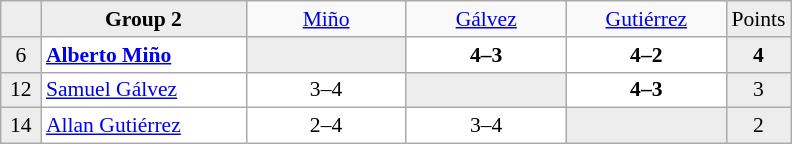<table class="wikitable" style="font-size:90%">
<tr style="text-align:center;">
<td style="background-color:#ededed;" width="20"></td>
<td style="background-color:#ededed;" width="130" style="text-align:center;"><strong>Group 2</strong></td>
<td width="100"> <a href='#'>Miño</a></td>
<td width="100"> <a href='#'>Gálvez</a></td>
<td width="100"> <a href='#'>Gutiérrez</a></td>
<td style="background-color:#ededed;" width="30">Points</td>
</tr>
<tr style="text-align:center;background-color:#ffffff;">
<td style="background-color:#ededed;">6</td>
<td style="text-align:left;"> <strong><a href='#'>Alberto Miño</a></strong></td>
<td style="background-color:#ededed;"></td>
<td><strong>4–3</strong></td>
<td><strong>4–2</strong></td>
<td style="background-color:#ededed;"><strong>4</strong></td>
</tr>
<tr style="text-align:center;background-color:#ffffff;">
<td style="background-color:#ededed;">12</td>
<td style="text-align:left;"> <a href='#'>Samuel Gálvez</a></td>
<td>3–4</td>
<td style="background-color:#ededed;"></td>
<td><strong>4–3</strong></td>
<td style="background-color:#ededed;">3</td>
</tr>
<tr style="text-align:center;background-color:#ffffff;">
<td style="background-color:#ededed;">14</td>
<td style="text-align:left;"> <a href='#'>Allan Gutiérrez</a></td>
<td>2–4</td>
<td>3–4</td>
<td style="background-color:#ededed;"></td>
<td style="background-color:#ededed;">2</td>
</tr>
</table>
